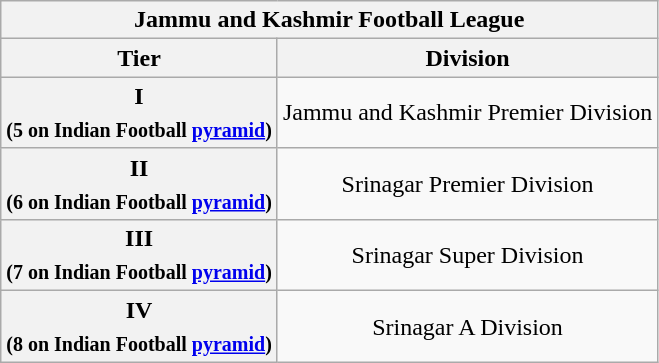<table class="wikitable" style="text-align:center;">
<tr>
<th colspan="2">Jammu and Kashmir Football League</th>
</tr>
<tr>
<th>Tier</th>
<th>Division</th>
</tr>
<tr>
<th>I<br><sub>(5 on Indian Football <a href='#'>pyramid</a>)</sub></th>
<td>Jammu and Kashmir Premier Division</td>
</tr>
<tr>
<th>II<br><sub>(6 on Indian Football <a href='#'>pyramid</a>)</sub></th>
<td>Srinagar Premier Division</td>
</tr>
<tr>
<th>III<br><sub>(7 on Indian Football <a href='#'>pyramid</a>)</sub></th>
<td>Srinagar Super Division</td>
</tr>
<tr>
<th>IV<br><sub>(8 on Indian Football <a href='#'>pyramid</a>)</sub></th>
<td>Srinagar A Division</td>
</tr>
</table>
